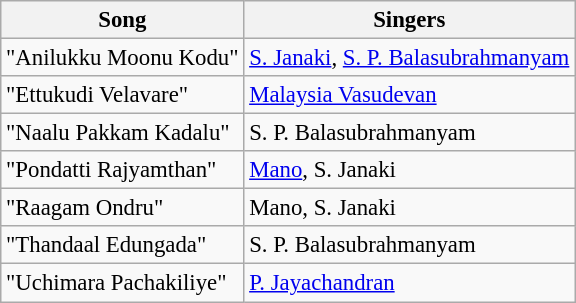<table class="wikitable" style="font-size:95%;">
<tr>
<th>Song</th>
<th>Singers</th>
</tr>
<tr>
<td>"Anilukku Moonu Kodu"</td>
<td><a href='#'>S. Janaki</a>, <a href='#'>S. P. Balasubrahmanyam</a></td>
</tr>
<tr>
<td>"Ettukudi Velavare"</td>
<td><a href='#'>Malaysia Vasudevan</a></td>
</tr>
<tr>
<td>"Naalu Pakkam Kadalu"</td>
<td>S. P. Balasubrahmanyam</td>
</tr>
<tr>
<td>"Pondatti Rajyamthan"</td>
<td><a href='#'>Mano</a>, S. Janaki</td>
</tr>
<tr>
<td>"Raagam Ondru"</td>
<td>Mano, S. Janaki</td>
</tr>
<tr>
<td>"Thandaal Edungada"</td>
<td>S. P. Balasubrahmanyam</td>
</tr>
<tr>
<td>"Uchimara Pachakiliye"</td>
<td><a href='#'>P. Jayachandran</a></td>
</tr>
</table>
